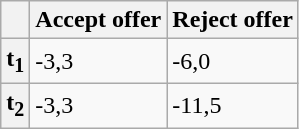<table class="wikitable">
<tr>
<th></th>
<th>Accept offer</th>
<th>Reject offer</th>
</tr>
<tr>
<th>t<sub>1</sub></th>
<td>-3,3</td>
<td>-6,0</td>
</tr>
<tr>
<th>t<sub>2</sub></th>
<td>-3,3</td>
<td>-11,5</td>
</tr>
</table>
